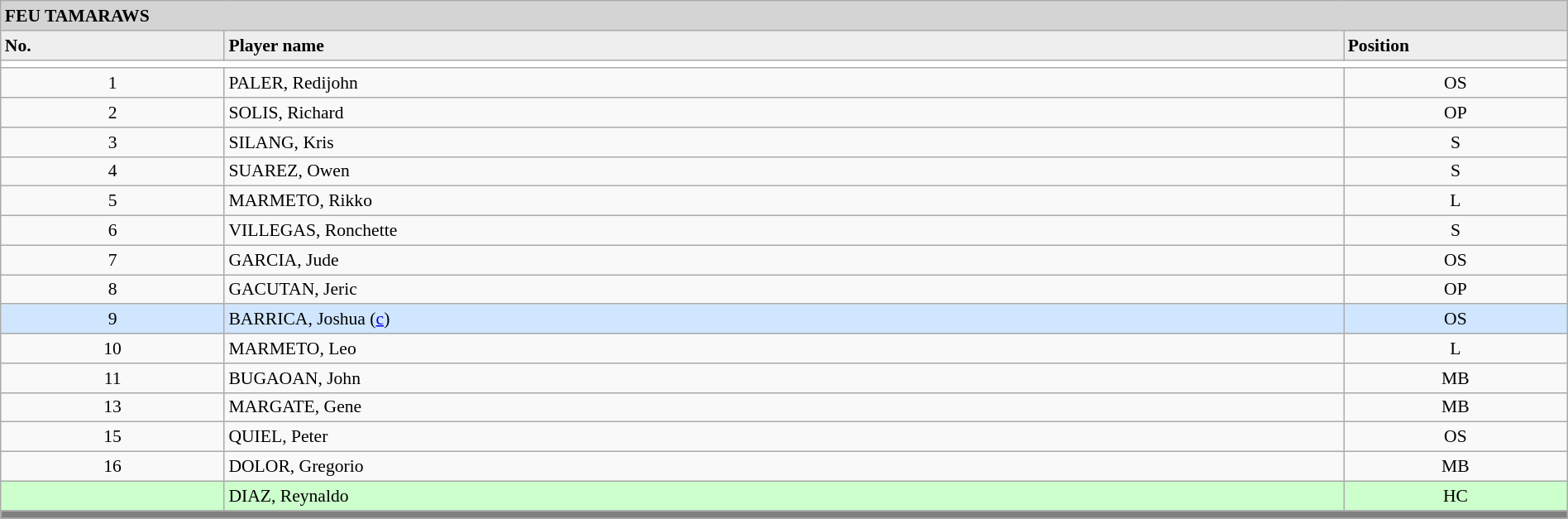<table class="wikitable collapsible collapsed" style="font-size:90%;width:100%;">
<tr>
<th style="background:#D4D4D4; text-align:left;" colspan=3> FEU TAMARAWS</th>
</tr>
<tr style="background:#EEEEEE; font-weight:bold;">
<td width=10%>No.</td>
<td width=50%>Player name</td>
<td width=10%>Position</td>
</tr>
<tr style="background:#FFFFFF;">
<td colspan=3 align=center></td>
</tr>
<tr>
<td align=center>1</td>
<td>PALER, Redijohn</td>
<td align=center>OS</td>
</tr>
<tr>
<td align=center>2</td>
<td>SOLIS, Richard</td>
<td align=center>OP</td>
</tr>
<tr>
<td align=center>3</td>
<td>SILANG, Kris</td>
<td align=center>S</td>
</tr>
<tr>
<td align=center>4</td>
<td>SUAREZ, Owen</td>
<td align=center>S</td>
</tr>
<tr>
<td align=center>5</td>
<td>MARMETO, Rikko</td>
<td align=center>L</td>
</tr>
<tr>
<td align=center>6</td>
<td>VILLEGAS, Ronchette</td>
<td align=center>S</td>
</tr>
<tr>
<td align=center>7</td>
<td>GARCIA, Jude</td>
<td align=center>OS</td>
</tr>
<tr>
<td align=center>8</td>
<td>GACUTAN, Jeric</td>
<td align=center>OP</td>
</tr>
<tr bgcolor=#D0E6FF>
<td align=center>9</td>
<td>BARRICA, Joshua (<a href='#'>c</a>)</td>
<td align=center>OS</td>
</tr>
<tr>
<td align=center>10</td>
<td>MARMETO, Leo</td>
<td align=center>L</td>
</tr>
<tr>
<td align=center>11</td>
<td>BUGAOAN, John</td>
<td align=center>MB</td>
</tr>
<tr>
<td align=center>13</td>
<td>MARGATE, Gene</td>
<td align=center>MB</td>
</tr>
<tr>
<td align=center>15</td>
<td>QUIEL, Peter</td>
<td align=center>OS</td>
</tr>
<tr>
<td align=center>16</td>
<td>DOLOR, Gregorio</td>
<td align=center>MB</td>
</tr>
<tr bgcolor=#ccffcc>
<td align=center></td>
<td>DIAZ, Reynaldo</td>
<td align=center>HC</td>
</tr>
<tr>
<th style="background:gray;" colspan=3></th>
</tr>
<tr>
</tr>
</table>
